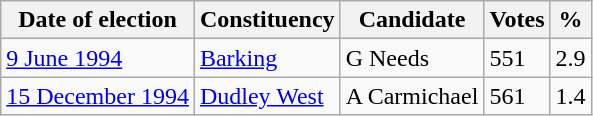<table class="wikitable sortable">
<tr>
<th>Date of election</th>
<th>Constituency</th>
<th>Candidate</th>
<th>Votes</th>
<th>%</th>
</tr>
<tr>
<td><a href='#'>9 June 1994</a></td>
<td><a href='#'>Barking</a></td>
<td>G Needs</td>
<td>551</td>
<td>2.9</td>
</tr>
<tr>
<td><a href='#'>15 December 1994</a></td>
<td><a href='#'>Dudley West</a></td>
<td>A Carmichael</td>
<td>561</td>
<td>1.4</td>
</tr>
</table>
